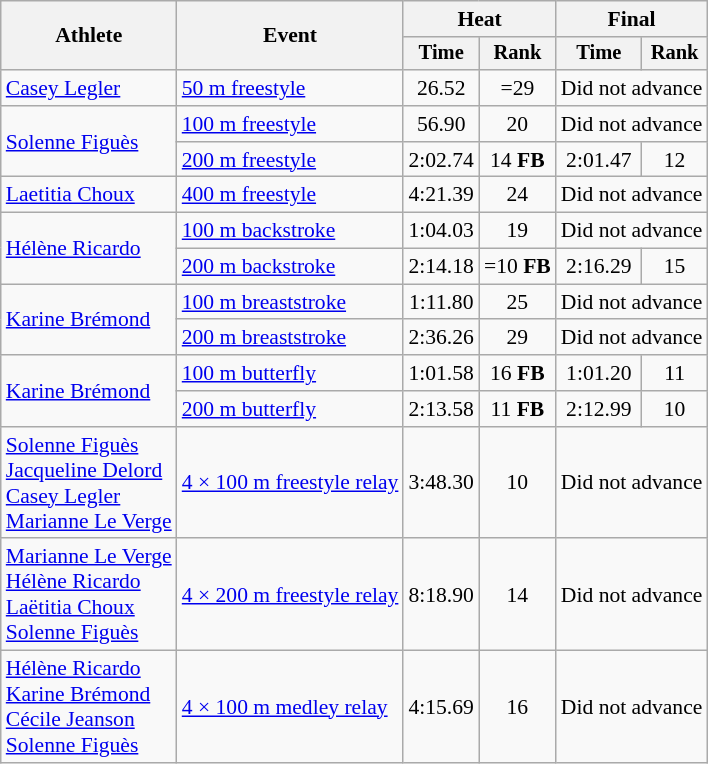<table class=wikitable style=font-size:90%;text-align:center>
<tr>
<th rowspan=2>Athlete</th>
<th rowspan=2>Event</th>
<th colspan=2>Heat</th>
<th colspan=2>Final</th>
</tr>
<tr style=font-size:95%>
<th>Time</th>
<th>Rank</th>
<th>Time</th>
<th>Rank</th>
</tr>
<tr>
<td align=left><a href='#'>Casey Legler</a></td>
<td align=left><a href='#'>50 m freestyle</a></td>
<td>26.52</td>
<td>=29</td>
<td colspan=2>Did not advance</td>
</tr>
<tr>
<td align=left rowspan=2><a href='#'>Solenne Figuès</a></td>
<td align=left><a href='#'>100 m freestyle</a></td>
<td>56.90</td>
<td>20</td>
<td colspan=2>Did not advance</td>
</tr>
<tr>
<td align=left><a href='#'>200 m freestyle</a></td>
<td>2:02.74</td>
<td>14 <strong>FB</strong></td>
<td>2:01.47</td>
<td>12</td>
</tr>
<tr>
<td align=left><a href='#'>Laetitia Choux</a></td>
<td align=left><a href='#'>400 m freestyle</a></td>
<td>4:21.39</td>
<td>24</td>
<td colspan=2>Did not advance</td>
</tr>
<tr>
<td align=left rowspan=2><a href='#'>Hélène Ricardo</a></td>
<td align=left><a href='#'>100 m backstroke</a></td>
<td>1:04.03</td>
<td>19</td>
<td colspan=2>Did not advance</td>
</tr>
<tr>
<td align=left><a href='#'>200 m backstroke</a></td>
<td>2:14.18</td>
<td>=10 <strong>FB</strong></td>
<td>2:16.29</td>
<td>15</td>
</tr>
<tr>
<td align=left rowspan=2><a href='#'>Karine Brémond</a></td>
<td align=left><a href='#'>100 m breaststroke</a></td>
<td>1:11.80</td>
<td>25</td>
<td colspan=2>Did not advance</td>
</tr>
<tr>
<td align=left><a href='#'>200 m breaststroke</a></td>
<td>2:36.26</td>
<td>29</td>
<td colspan=2>Did not advance</td>
</tr>
<tr>
<td align=left rowspan=2><a href='#'>Karine Brémond</a></td>
<td align=left><a href='#'>100 m butterfly</a></td>
<td>1:01.58</td>
<td>16 <strong>FB</strong></td>
<td>1:01.20</td>
<td>11</td>
</tr>
<tr>
<td align=left><a href='#'>200 m butterfly</a></td>
<td>2:13.58</td>
<td>11 <strong>FB</strong></td>
<td>2:12.99</td>
<td>10</td>
</tr>
<tr>
<td align=left><a href='#'>Solenne Figuès</a><br><a href='#'>Jacqueline Delord</a><br><a href='#'>Casey Legler</a><br><a href='#'>Marianne Le Verge</a></td>
<td align=left><a href='#'>4 × 100 m freestyle relay</a></td>
<td>3:48.30</td>
<td>10</td>
<td colspan=2>Did not advance</td>
</tr>
<tr>
<td align=left><a href='#'>Marianne Le Verge</a><br><a href='#'>Hélène Ricardo</a><br><a href='#'>Laëtitia Choux</a><br><a href='#'>Solenne Figuès</a></td>
<td align=left><a href='#'>4 × 200 m freestyle relay</a></td>
<td>8:18.90</td>
<td>14</td>
<td colspan=2>Did not advance</td>
</tr>
<tr>
<td align=left><a href='#'>Hélène Ricardo</a><br><a href='#'>Karine Brémond</a><br><a href='#'>Cécile Jeanson</a><br><a href='#'>Solenne Figuès</a></td>
<td align=left><a href='#'>4 × 100 m medley relay</a></td>
<td>4:15.69</td>
<td>16</td>
<td colspan=2>Did not advance</td>
</tr>
</table>
